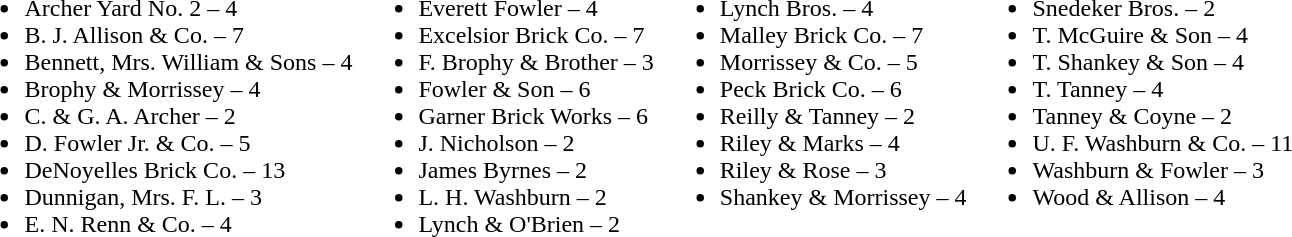<table>
<tr ---- valign="top">
<td><br><ul><li>Archer Yard No. 2 – 4</li><li>B. J. Allison & Co. – 7</li><li>Bennett,  Mrs. William & Sons – 4</li><li>Brophy & Morrissey – 4</li><li>C. & G. A. Archer – 2</li><li>D. Fowler Jr. & Co. – 5</li><li>DeNoyelles Brick Co. – 13</li><li>Dunnigan,  Mrs. F. L. – 3</li><li>E. N. Renn & Co. – 4</li></ul></td>
<td><br><ul><li>Everett Fowler – 4</li><li>Excelsior Brick Co. – 7</li><li>F. Brophy & Brother – 3</li><li>Fowler & Son – 6</li><li>Garner Brick Works – 6</li><li>J. Nicholson – 2</li><li>James Byrnes – 2</li><li>L. H. Washburn – 2</li><li>Lynch & O'Brien – 2</li></ul></td>
<td><br><ul><li>Lynch Bros. – 4</li><li>Malley Brick Co. – 7</li><li>Morrissey & Co. – 5</li><li>Peck Brick Co. – 6</li><li>Reilly & Tanney – 2</li><li>Riley & Marks – 4</li><li>Riley & Rose – 3</li><li>Shankey & Morrissey – 4</li></ul></td>
<td><br><ul><li>Snedeker Bros. – 2</li><li>T. McGuire & Son – 4</li><li>T. Shankey & Son – 4</li><li>T. Tanney – 4</li><li>Tanney & Coyne – 2</li><li>U. F. Washburn & Co. – 11</li><li>Washburn & Fowler – 3</li><li>Wood & Allison – 4</li></ul></td>
</tr>
</table>
